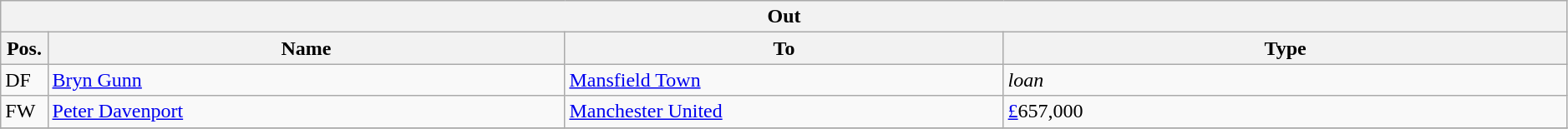<table class="wikitable" style="font-size:100%;width:99%;">
<tr>
<th colspan="4">Out</th>
</tr>
<tr>
<th width=3%>Pos.</th>
<th width=33%>Name</th>
<th width=28%>To</th>
<th width=36%>Type</th>
</tr>
<tr>
<td>DF</td>
<td><a href='#'>Bryn Gunn</a></td>
<td><a href='#'>Mansfield Town</a></td>
<td><em>loan</em></td>
</tr>
<tr>
<td>FW</td>
<td><a href='#'>Peter Davenport</a></td>
<td><a href='#'>Manchester United</a></td>
<td><a href='#'>£</a>657,000</td>
</tr>
<tr>
</tr>
</table>
